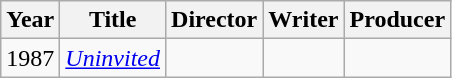<table class="wikitable">
<tr>
<th>Year</th>
<th>Title</th>
<th>Director</th>
<th>Writer</th>
<th>Producer</th>
</tr>
<tr>
<td>1987</td>
<td><em><a href='#'>Uninvited</a></em></td>
<td></td>
<td></td>
<td></td>
</tr>
</table>
